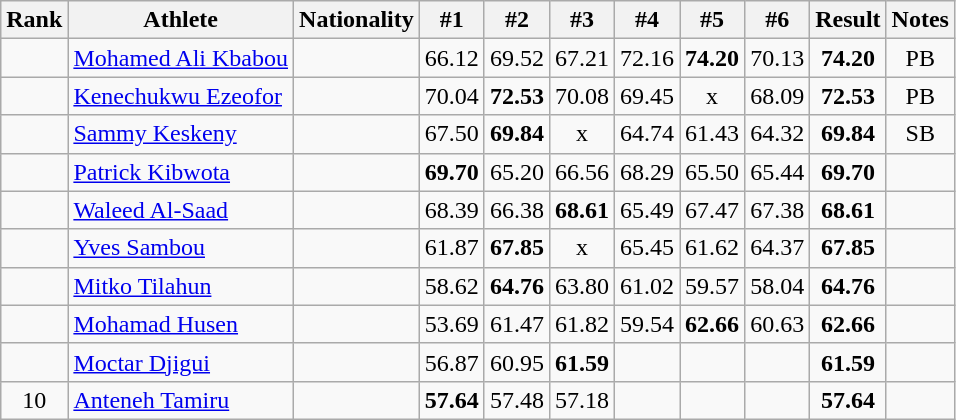<table class="wikitable sortable" style="text-align:center">
<tr>
<th>Rank</th>
<th>Athlete</th>
<th>Nationality</th>
<th>#1</th>
<th>#2</th>
<th>#3</th>
<th>#4</th>
<th>#5</th>
<th>#6</th>
<th>Result</th>
<th>Notes</th>
</tr>
<tr>
<td></td>
<td align="left"><a href='#'>Mohamed Ali Kbabou</a></td>
<td align=left></td>
<td>66.12</td>
<td>69.52</td>
<td>67.21</td>
<td>72.16</td>
<td><strong>74.20</strong></td>
<td>70.13</td>
<td><strong>74.20</strong></td>
<td>PB</td>
</tr>
<tr>
<td></td>
<td align="left"><a href='#'>Kenechukwu Ezeofor</a></td>
<td align=left></td>
<td>70.04</td>
<td><strong>72.53</strong></td>
<td>70.08</td>
<td>69.45</td>
<td>x</td>
<td>68.09</td>
<td><strong>72.53</strong></td>
<td>PB</td>
</tr>
<tr>
<td></td>
<td align="left"><a href='#'>Sammy Keskeny</a></td>
<td align=left></td>
<td>67.50</td>
<td><strong>69.84</strong></td>
<td>x</td>
<td>64.74</td>
<td>61.43</td>
<td>64.32</td>
<td><strong>69.84</strong></td>
<td>SB</td>
</tr>
<tr>
<td></td>
<td align="left"><a href='#'>Patrick Kibwota</a></td>
<td align=left></td>
<td><strong>69.70</strong></td>
<td>65.20</td>
<td>66.56</td>
<td>68.29</td>
<td>65.50</td>
<td>65.44</td>
<td><strong>69.70</strong></td>
<td></td>
</tr>
<tr>
<td></td>
<td align="left"><a href='#'>Waleed Al-Saad</a></td>
<td align=left></td>
<td>68.39</td>
<td>66.38</td>
<td><strong>68.61</strong></td>
<td>65.49</td>
<td>67.47</td>
<td>67.38</td>
<td><strong>68.61</strong></td>
<td></td>
</tr>
<tr>
<td></td>
<td align="left"><a href='#'>Yves Sambou</a></td>
<td align=left></td>
<td>61.87</td>
<td><strong>67.85</strong></td>
<td>x</td>
<td>65.45</td>
<td>61.62</td>
<td>64.37</td>
<td><strong>67.85</strong></td>
<td></td>
</tr>
<tr>
<td></td>
<td align="left"><a href='#'>Mitko Tilahun</a></td>
<td align=left></td>
<td>58.62</td>
<td><strong>64.76</strong></td>
<td>63.80</td>
<td>61.02</td>
<td>59.57</td>
<td>58.04</td>
<td><strong>64.76</strong></td>
<td></td>
</tr>
<tr>
<td></td>
<td align="left"><a href='#'>Mohamad Husen</a></td>
<td align=left></td>
<td>53.69</td>
<td>61.47</td>
<td>61.82</td>
<td>59.54</td>
<td><strong>62.66</strong></td>
<td>60.63</td>
<td><strong>62.66</strong></td>
<td></td>
</tr>
<tr>
<td></td>
<td align="left"><a href='#'>Moctar Djigui</a></td>
<td align=left></td>
<td>56.87</td>
<td>60.95</td>
<td><strong>61.59</strong></td>
<td></td>
<td></td>
<td></td>
<td><strong>61.59</strong></td>
<td></td>
</tr>
<tr>
<td>10</td>
<td align="left"><a href='#'>Anteneh Tamiru</a></td>
<td align=left></td>
<td><strong>57.64</strong></td>
<td>57.48</td>
<td>57.18</td>
<td></td>
<td></td>
<td></td>
<td><strong>57.64</strong></td>
<td></td>
</tr>
</table>
